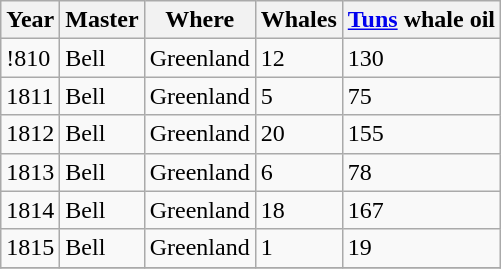<table class="sortable wikitable">
<tr>
<th>Year</th>
<th>Master</th>
<th>Where</th>
<th>Whales</th>
<th><a href='#'>Tuns</a> whale oil</th>
</tr>
<tr>
<td>!810</td>
<td>Bell</td>
<td>Greenland</td>
<td>12</td>
<td>130</td>
</tr>
<tr>
<td>1811</td>
<td>Bell</td>
<td>Greenland</td>
<td>5</td>
<td>75</td>
</tr>
<tr>
<td>1812</td>
<td>Bell</td>
<td>Greenland</td>
<td>20</td>
<td>155</td>
</tr>
<tr>
<td>1813</td>
<td>Bell</td>
<td>Greenland</td>
<td>6</td>
<td>78</td>
</tr>
<tr>
<td>1814</td>
<td>Bell</td>
<td>Greenland</td>
<td>18</td>
<td>167</td>
</tr>
<tr>
<td>1815</td>
<td>Bell</td>
<td>Greenland</td>
<td>1</td>
<td>19</td>
</tr>
<tr>
</tr>
</table>
